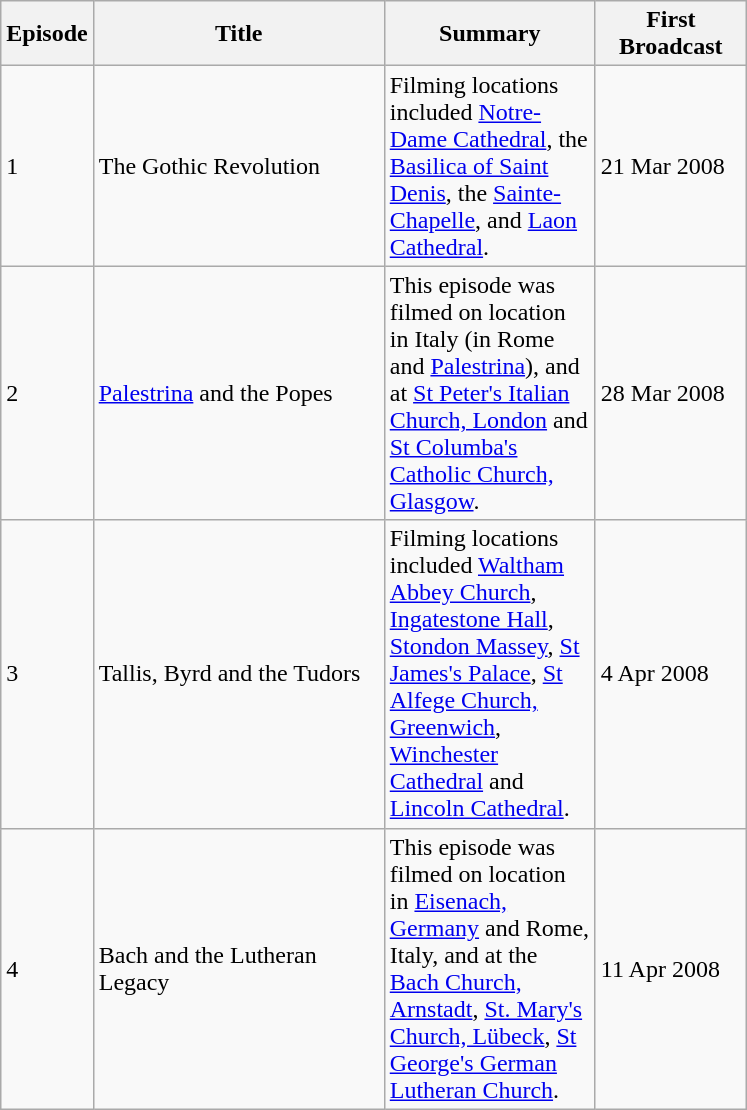<table class="wikitable">
<tr>
<th style="width: 10pt;">Episode</th>
<th style="width: 140pt;">Title</th>
<th style="width: 100pt;">Summary</th>
<th style="width: 70pt;">First Broadcast</th>
</tr>
<tr>
<td>1</td>
<td>The Gothic Revolution</td>
<td>Filming locations included <a href='#'>Notre-Dame Cathedral</a>, the <a href='#'>Basilica of Saint Denis</a>, the <a href='#'>Sainte-Chapelle</a>, and <a href='#'>Laon Cathedral</a>.</td>
<td>21 Mar 2008</td>
</tr>
<tr>
<td>2</td>
<td><a href='#'>Palestrina</a> and the Popes</td>
<td>This episode was filmed on location in Italy (in Rome and <a href='#'>Palestrina</a>), and at <a href='#'>St Peter's Italian Church, London</a> and <a href='#'>St Columba's Catholic Church, Glasgow</a>.<br></td>
<td>28 Mar 2008</td>
</tr>
<tr>
<td>3</td>
<td>Tallis, Byrd and the Tudors</td>
<td>Filming locations included <a href='#'>Waltham Abbey Church</a>, <a href='#'>Ingatestone Hall</a>, <a href='#'>Stondon Massey</a>, <a href='#'>St James's Palace</a>, <a href='#'>St Alfege Church, Greenwich</a>, <a href='#'>Winchester Cathedral</a> and <a href='#'>Lincoln Cathedral</a>.</td>
<td>4 Apr 2008</td>
</tr>
<tr>
<td>4</td>
<td>Bach and the Lutheran Legacy</td>
<td>This episode was filmed on location in <a href='#'>Eisenach, Germany</a> and Rome, Italy, and at the <a href='#'>Bach Church, Arnstadt</a>, <a href='#'>St. Mary's Church, Lübeck</a>, <a href='#'>St George's German Lutheran Church</a>.</td>
<td>11 Apr 2008</td>
</tr>
</table>
